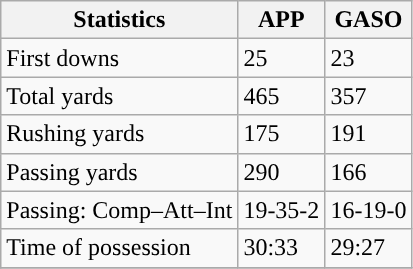<table class="wikitable" style="float: left;">
<tr>
<th>Statistics</th>
<th>APP</th>
<th>GASO</th>
</tr>
<tr>
<td>First downs</td>
<td>25</td>
<td>23</td>
</tr>
<tr>
<td>Total yards</td>
<td>465</td>
<td>357</td>
</tr>
<tr>
<td>Rushing yards</td>
<td>175</td>
<td>191</td>
</tr>
<tr>
<td>Passing yards</td>
<td>290</td>
<td>166</td>
</tr>
<tr>
<td>Passing: Comp–Att–Int</td>
<td>19-35-2</td>
<td>16-19-0</td>
</tr>
<tr>
<td>Time of possession</td>
<td>30:33</td>
<td>29:27</td>
</tr>
<tr>
</tr>
</table>
